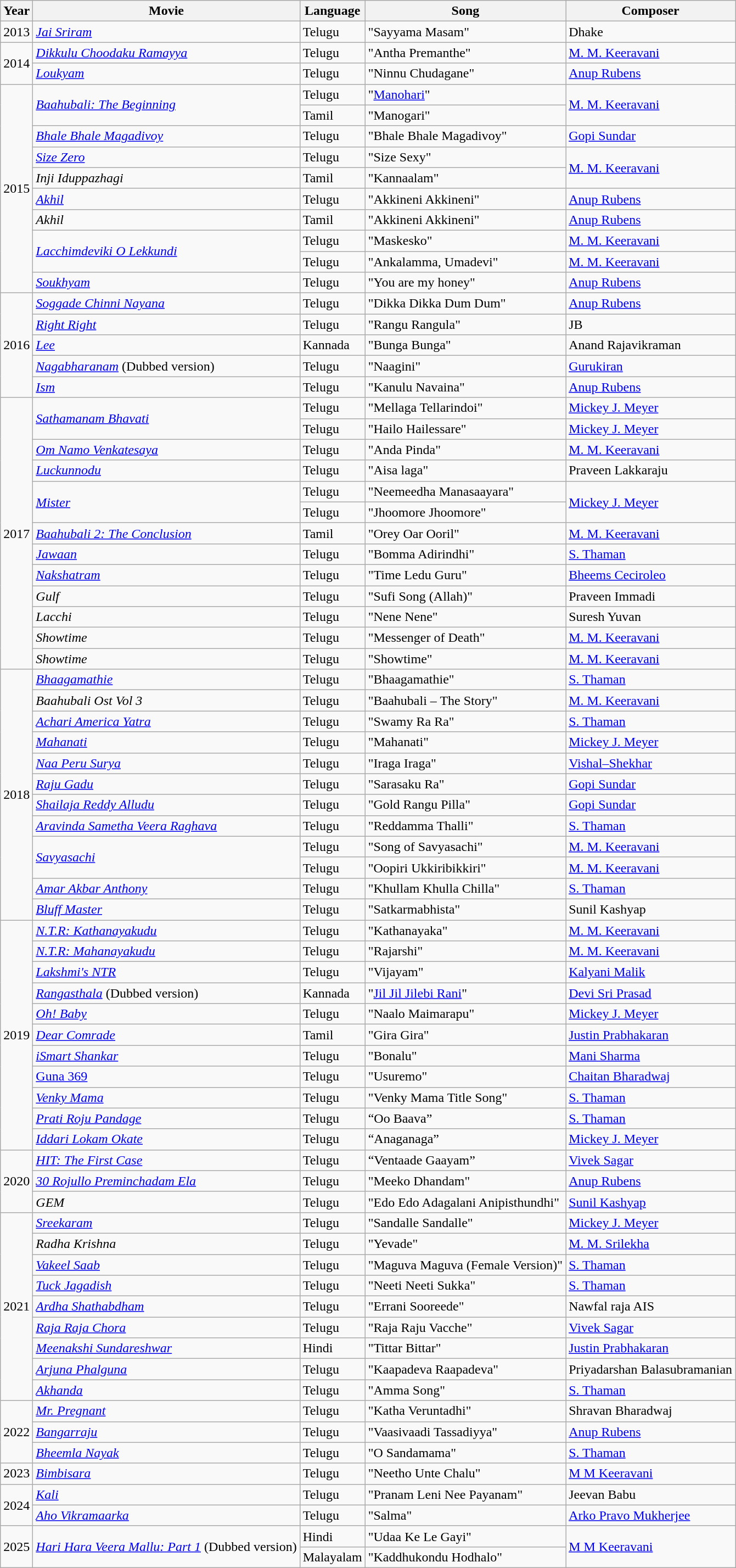<table class="wikitable sortable">
<tr>
<th>Year</th>
<th>Movie</th>
<th>Language</th>
<th>Song</th>
<th>Composer</th>
</tr>
<tr>
<td>2013</td>
<td><em><a href='#'>Jai Sriram</a></em></td>
<td>Telugu</td>
<td>"Sayyama Masam"</td>
<td>Dhake</td>
</tr>
<tr>
<td rowspan="2">2014</td>
<td><em><a href='#'>Dikkulu Choodaku Ramayya</a></em></td>
<td>Telugu</td>
<td>"Antha Premanthe"</td>
<td><a href='#'>M. M. Keeravani</a></td>
</tr>
<tr>
<td><em><a href='#'>Loukyam</a></em></td>
<td>Telugu</td>
<td>"Ninnu Chudagane"</td>
<td><a href='#'>Anup Rubens</a></td>
</tr>
<tr>
<td rowspan="10">2015</td>
<td rowspan="2"><em><a href='#'>Baahubali: The Beginning</a></em></td>
<td>Telugu</td>
<td>"<a href='#'>Manohari</a>"</td>
<td rowspan="2"><a href='#'>M. M. Keeravani</a></td>
</tr>
<tr>
<td>Tamil</td>
<td>"Manogari"</td>
</tr>
<tr>
<td><em><a href='#'>Bhale Bhale Magadivoy</a></em></td>
<td>Telugu</td>
<td>"Bhale Bhale Magadivoy"</td>
<td><a href='#'>Gopi Sundar</a></td>
</tr>
<tr>
<td><em><a href='#'>Size Zero</a></em></td>
<td>Telugu</td>
<td>"Size Sexy"</td>
<td rowspan="2"><a href='#'>M. M. Keeravani</a></td>
</tr>
<tr>
<td><em>Inji Iduppazhagi</em></td>
<td>Tamil</td>
<td>"Kannaalam"</td>
</tr>
<tr>
<td><em><a href='#'>Akhil</a></em></td>
<td>Telugu</td>
<td>"Akkineni Akkineni"</td>
<td><a href='#'>Anup Rubens</a></td>
</tr>
<tr>
<td><em>Akhil</em></td>
<td>Tamil</td>
<td>"Akkineni Akkineni"</td>
<td><a href='#'>Anup Rubens</a></td>
</tr>
<tr>
<td rowspan="2"><em><a href='#'>Lacchimdeviki O Lekkundi</a></em></td>
<td>Telugu</td>
<td>"Maskesko"</td>
<td><a href='#'>M. M. Keeravani</a></td>
</tr>
<tr>
<td>Telugu</td>
<td>"Ankalamma, Umadevi"</td>
<td><a href='#'>M. M. Keeravani</a></td>
</tr>
<tr>
<td><em><a href='#'>Soukhyam</a></em></td>
<td>Telugu</td>
<td>"You are my honey"</td>
<td><a href='#'>Anup Rubens</a></td>
</tr>
<tr>
<td rowspan="5">2016</td>
<td><em><a href='#'>Soggade Chinni Nayana</a></em></td>
<td>Telugu</td>
<td>"Dikka Dikka Dum Dum"</td>
<td><a href='#'>Anup Rubens</a></td>
</tr>
<tr>
<td><em><a href='#'>Right Right</a></em></td>
<td>Telugu</td>
<td>"Rangu Rangula"</td>
<td>JB</td>
</tr>
<tr>
<td><em><a href='#'>Lee</a></em></td>
<td>Kannada</td>
<td>"Bunga Bunga"</td>
<td>Anand Rajavikraman</td>
</tr>
<tr>
<td><em><a href='#'>Nagabharanam</a></em> (Dubbed version)</td>
<td>Telugu</td>
<td>"Naagini"</td>
<td><a href='#'>Gurukiran</a></td>
</tr>
<tr>
<td><em><a href='#'>Ism</a></em></td>
<td>Telugu</td>
<td>"Kanulu Navaina"</td>
<td><a href='#'>Anup Rubens</a></td>
</tr>
<tr>
<td rowspan="13">2017</td>
<td rowspan="2"><em><a href='#'>Sathamanam Bhavati</a></em></td>
<td>Telugu</td>
<td>"Mellaga Tellarindoi"</td>
<td><a href='#'>Mickey J. Meyer</a></td>
</tr>
<tr>
<td>Telugu</td>
<td>"Hailo Hailessare"</td>
<td><a href='#'>Mickey J. Meyer</a></td>
</tr>
<tr>
<td><em><a href='#'>Om Namo Venkatesaya</a></em></td>
<td>Telugu</td>
<td>"Anda Pinda"</td>
<td><a href='#'>M. M. Keeravani</a></td>
</tr>
<tr>
<td><em><a href='#'>Luckunnodu</a></em></td>
<td>Telugu</td>
<td>"Aisa laga"</td>
<td>Praveen Lakkaraju</td>
</tr>
<tr>
<td rowspan="2"><em><a href='#'>Mister</a></em></td>
<td>Telugu</td>
<td>"Neemeedha Manasaayara"</td>
<td rowspan="2"><a href='#'>Mickey J. Meyer</a></td>
</tr>
<tr>
<td>Telugu</td>
<td>"Jhoomore Jhoomore"</td>
</tr>
<tr>
<td><em><a href='#'>Baahubali 2: The Conclusion</a></em></td>
<td>Tamil</td>
<td>"Orey Oar Ooril"</td>
<td><a href='#'>M. M. Keeravani</a></td>
</tr>
<tr>
<td><em><a href='#'>Jawaan</a></em></td>
<td>Telugu</td>
<td>"Bomma Adirindhi"</td>
<td><a href='#'>S. Thaman</a></td>
</tr>
<tr>
<td><em><a href='#'>Nakshatram</a></em></td>
<td>Telugu</td>
<td>"Time Ledu Guru"</td>
<td><a href='#'>Bheems Ceciroleo</a></td>
</tr>
<tr>
<td><em>Gulf</em></td>
<td>Telugu</td>
<td>"Sufi Song (Allah)"</td>
<td>Praveen Immadi</td>
</tr>
<tr>
<td><em>Lacchi</em></td>
<td>Telugu</td>
<td>"Nene Nene"</td>
<td>Suresh Yuvan</td>
</tr>
<tr>
<td><em>Showtime</em></td>
<td>Telugu</td>
<td>"Messenger of Death"</td>
<td><a href='#'>M. M. Keeravani</a></td>
</tr>
<tr>
<td><em>Showtime</em></td>
<td>Telugu</td>
<td>"Showtime"</td>
<td><a href='#'>M. M. Keeravani</a></td>
</tr>
<tr>
<td rowspan="12">2018</td>
<td><em><a href='#'>Bhaagamathie</a></em></td>
<td>Telugu</td>
<td>"Bhaagamathie"</td>
<td><a href='#'>S. Thaman</a></td>
</tr>
<tr>
<td><em>Baahubali Ost Vol 3</em></td>
<td>Telugu</td>
<td>"Baahubali – The Story"</td>
<td><a href='#'>M. M. Keeravani</a></td>
</tr>
<tr>
<td><em><a href='#'>Achari America Yatra</a></em></td>
<td>Telugu</td>
<td>"Swamy Ra Ra"</td>
<td><a href='#'>S. Thaman</a></td>
</tr>
<tr>
<td><em><a href='#'>Mahanati</a></em></td>
<td>Telugu</td>
<td>"Mahanati"</td>
<td><a href='#'>Mickey J. Meyer</a></td>
</tr>
<tr>
<td><em><a href='#'>Naa Peru Surya</a></em></td>
<td>Telugu</td>
<td>"Iraga Iraga"</td>
<td><a href='#'>Vishal–Shekhar</a></td>
</tr>
<tr>
<td><em><a href='#'>Raju Gadu</a></em></td>
<td>Telugu</td>
<td>"Sarasaku Ra"</td>
<td><a href='#'>Gopi Sundar</a></td>
</tr>
<tr>
<td><em><a href='#'>Shailaja Reddy Alludu</a></em></td>
<td>Telugu</td>
<td>"Gold Rangu Pilla"</td>
<td><a href='#'>Gopi Sundar</a></td>
</tr>
<tr>
<td><em><a href='#'>Aravinda Sametha Veera Raghava</a></em></td>
<td>Telugu</td>
<td>"Reddamma Thalli"</td>
<td><a href='#'>S. Thaman</a></td>
</tr>
<tr>
<td rowspan="2"><em><a href='#'>Savyasachi</a></em></td>
<td>Telugu</td>
<td>"Song of Savyasachi"</td>
<td><a href='#'>M. M. Keeravani</a></td>
</tr>
<tr>
<td>Telugu</td>
<td>"Oopiri Ukkiribikkiri"</td>
<td><a href='#'>M. M. Keeravani</a></td>
</tr>
<tr>
<td><em><a href='#'>Amar Akbar Anthony</a></em></td>
<td>Telugu</td>
<td>"Khullam Khulla Chilla"</td>
<td><a href='#'>S. Thaman</a></td>
</tr>
<tr>
<td><em><a href='#'>Bluff Master</a></em></td>
<td>Telugu</td>
<td>"Satkarmabhista"</td>
<td>Sunil Kashyap</td>
</tr>
<tr>
<td rowspan="11">2019</td>
<td><em><a href='#'>N.T.R: Kathanayakudu</a></em></td>
<td>Telugu</td>
<td>"Kathanayaka"</td>
<td><a href='#'>M. M. Keeravani</a></td>
</tr>
<tr>
<td><em><a href='#'>N.T.R: Mahanayakudu</a></em></td>
<td>Telugu</td>
<td>"Rajarshi"</td>
<td><a href='#'>M. M. Keeravani</a></td>
</tr>
<tr>
<td><em><a href='#'>Lakshmi's NTR</a></em></td>
<td>Telugu</td>
<td>"Vijayam"</td>
<td><a href='#'>Kalyani Malik</a></td>
</tr>
<tr>
<td><em><a href='#'>Rangasthala</a></em> (Dubbed version)</td>
<td>Kannada</td>
<td>"<a href='#'>Jil Jil Jilebi Rani</a>"</td>
<td><a href='#'>Devi Sri Prasad</a></td>
</tr>
<tr>
<td><em><a href='#'>Oh! Baby</a></em></td>
<td>Telugu</td>
<td>"Naalo Maimarapu"</td>
<td><a href='#'>Mickey J. Meyer</a></td>
</tr>
<tr>
<td><em><a href='#'>Dear Comrade</a></em></td>
<td>Tamil</td>
<td>"Gira Gira"</td>
<td><a href='#'>Justin Prabhakaran</a></td>
</tr>
<tr>
<td><em><a href='#'>iSmart Shankar</a></em></td>
<td>Telugu</td>
<td>"Bonalu"</td>
<td><a href='#'>Mani Sharma</a></td>
</tr>
<tr>
<td><a href='#'>Guna 369</a></td>
<td>Telugu</td>
<td>"Usuremo"</td>
<td><a href='#'>Chaitan Bharadwaj</a></td>
</tr>
<tr>
<td><em><a href='#'>Venky Mama</a></em></td>
<td>Telugu</td>
<td>"Venky Mama Title Song"</td>
<td><a href='#'>S. Thaman</a></td>
</tr>
<tr>
<td><em><a href='#'>Prati Roju Pandage</a></em></td>
<td>Telugu</td>
<td>“Oo Baava”</td>
<td><a href='#'>S. Thaman</a></td>
</tr>
<tr>
<td><em><a href='#'>Iddari Lokam Okate</a></em></td>
<td>Telugu</td>
<td>“Anaganaga”</td>
<td><a href='#'>Mickey J. Meyer</a></td>
</tr>
<tr>
<td rowspan="3” ">2020</td>
<td><em><a href='#'>HIT: The First Case</a></em></td>
<td>Telugu</td>
<td>“Ventaade Gaayam”</td>
<td><a href='#'>Vivek Sagar</a></td>
</tr>
<tr>
<td><em><a href='#'>30 Rojullo Preminchadam Ela</a></em></td>
<td>Telugu</td>
<td>"Meeko Dhandam"</td>
<td><a href='#'>Anup Rubens</a></td>
</tr>
<tr>
<td><em>GEM</em></td>
<td>Telugu</td>
<td>"Edo Edo Adagalani Anipisthundhi"</td>
<td><a href='#'>Sunil Kashyap</a></td>
</tr>
<tr>
<td rowspan="9">2021</td>
<td><em><a href='#'>Sreekaram</a></em></td>
<td>Telugu</td>
<td>"Sandalle Sandalle"</td>
<td><a href='#'>Mickey J. Meyer</a></td>
</tr>
<tr>
<td><em>Radha Krishna</em></td>
<td>Telugu</td>
<td>"Yevade"</td>
<td><a href='#'>M. M. Srilekha</a></td>
</tr>
<tr>
<td><em><a href='#'>Vakeel Saab</a></em></td>
<td>Telugu</td>
<td>"Maguva Maguva (Female Version)"</td>
<td><a href='#'>S. Thaman</a></td>
</tr>
<tr>
<td><em><a href='#'>Tuck Jagadish</a></em></td>
<td>Telugu</td>
<td>"Neeti Neeti Sukka"</td>
<td><a href='#'>S. Thaman</a></td>
</tr>
<tr>
<td><em><a href='#'>Ardha Shathabdham</a></em></td>
<td>Telugu</td>
<td>"Errani Sooreede"</td>
<td>Nawfal raja AIS</td>
</tr>
<tr>
<td><em><a href='#'>Raja Raja Chora</a></em></td>
<td>Telugu</td>
<td>"Raja Raju Vacche"</td>
<td><a href='#'>Vivek Sagar</a></td>
</tr>
<tr>
<td><em><a href='#'>Meenakshi Sundareshwar</a></em></td>
<td>Hindi</td>
<td>"Tittar Bittar"</td>
<td><a href='#'>Justin Prabhakaran</a></td>
</tr>
<tr>
<td><em><a href='#'>Arjuna Phalguna</a></em></td>
<td>Telugu</td>
<td>"Kaapadeva Raapadeva"</td>
<td>Priyadarshan Balasubramanian</td>
</tr>
<tr>
<td><em><a href='#'>Akhanda</a></em></td>
<td>Telugu</td>
<td>"Amma Song"</td>
<td><a href='#'>S. Thaman</a></td>
</tr>
<tr>
<td rowspan="3">2022</td>
<td><em><a href='#'>Mr. Pregnant</a></em></td>
<td>Telugu</td>
<td>"Katha Veruntadhi"</td>
<td>Shravan Bharadwaj</td>
</tr>
<tr>
<td><em><a href='#'>Bangarraju</a></em></td>
<td>Telugu</td>
<td>"Vaasivaadi Tassadiyya"</td>
<td><a href='#'>Anup Rubens</a></td>
</tr>
<tr>
<td><em><a href='#'>Bheemla Nayak</a></em></td>
<td>Telugu</td>
<td>"O Sandamama"</td>
<td><a href='#'>S. Thaman</a></td>
</tr>
<tr>
<td>2023</td>
<td><em><a href='#'>Bimbisara</a></em></td>
<td>Telugu</td>
<td>"Neetho Unte Chalu"</td>
<td><a href='#'>M M Keeravani</a></td>
</tr>
<tr>
<td rowspan="2">2024</td>
<td><a href='#'><em>Kali</em></a></td>
<td>Telugu</td>
<td>"Pranam Leni Nee Payanam"</td>
<td>Jeevan Babu</td>
</tr>
<tr>
<td><em><a href='#'>Aho Vikramaarka</a></em></td>
<td>Telugu</td>
<td>"Salma"</td>
<td><a href='#'>Arko Pravo Mukherjee</a></td>
</tr>
<tr>
<td rowspan="2">2025</td>
<td rowspan="2"><a href='#'><em>Hari Hara Veera Mallu: Part 1</em></a> (Dubbed version)</td>
<td>Hindi</td>
<td>"Udaa Ke Le Gayi"</td>
<td rowspan="2"><a href='#'>M M Keeravani</a></td>
</tr>
<tr>
<td>Malayalam</td>
<td>"Kaddhukondu Hodhalo"</td>
</tr>
</table>
